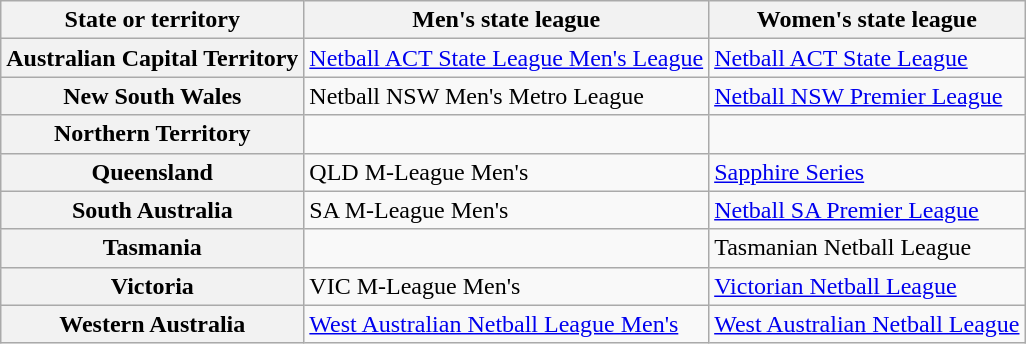<table class="wikitable">
<tr>
<th>State or territory</th>
<th>Men's state league</th>
<th>Women's state league</th>
</tr>
<tr>
<th>Australian Capital Territory</th>
<td><a href='#'>Netball ACT State League Men's League</a></td>
<td><a href='#'>Netball ACT State League</a></td>
</tr>
<tr>
<th>New South Wales</th>
<td>Netball NSW Men's Metro League</td>
<td><a href='#'>Netball NSW Premier League</a></td>
</tr>
<tr>
<th>Northern Territory</th>
<td></td>
<td></td>
</tr>
<tr>
<th>Queensland</th>
<td>QLD M-League Men's</td>
<td><a href='#'>Sapphire Series</a></td>
</tr>
<tr>
<th>South Australia</th>
<td>SA M-League Men's</td>
<td><a href='#'>Netball SA Premier League</a></td>
</tr>
<tr>
<th>Tasmania</th>
<td></td>
<td>Tasmanian Netball League</td>
</tr>
<tr>
<th>Victoria</th>
<td>VIC M-League Men's</td>
<td><a href='#'>Victorian Netball League</a></td>
</tr>
<tr>
<th>Western Australia</th>
<td><a href='#'>West Australian Netball League Men's</a></td>
<td><a href='#'>West Australian Netball League</a></td>
</tr>
</table>
